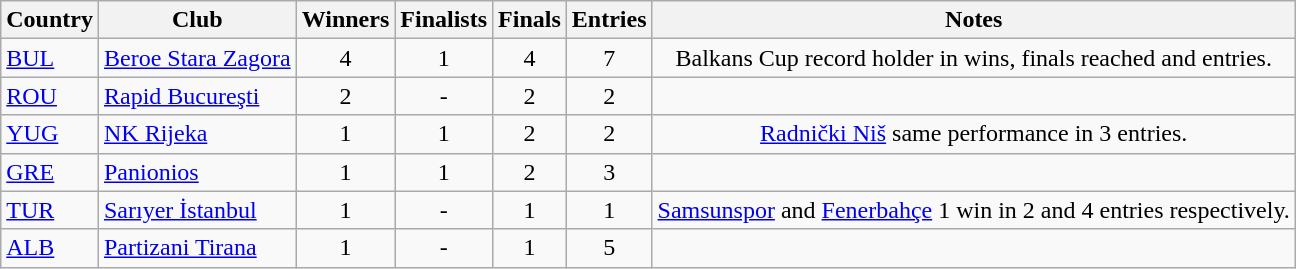<table class="wikitable sortable" style="text-align: center">
<tr>
<th>Country</th>
<th>Club</th>
<th>Winners</th>
<th>Finalists</th>
<th>Finals</th>
<th>Entries</th>
<th>Notes</th>
</tr>
<tr>
<td align=left> <a href='#'>BUL</a></td>
<td align=left><a href='#'>Beroe Stara Zagora</a></td>
<td>4</td>
<td>1</td>
<td> 4</td>
<td>7</td>
<td>Balkans Cup record holder in wins, finals reached and entries.</td>
</tr>
<tr>
<td align=left> <a href='#'>ROU</a></td>
<td align=left><a href='#'>Rapid Bucureşti</a></td>
<td>2</td>
<td>-</td>
<td>2</td>
<td>2</td>
<td></td>
</tr>
<tr>
<td align="left"> <a href='#'>YUG</a></td>
<td align=left><a href='#'>NK Rijeka</a></td>
<td>1</td>
<td>1</td>
<td>2</td>
<td>2</td>
<td><a href='#'>Radnički Niš</a>  same performance in 3 entries.</td>
</tr>
<tr>
<td align=left> <a href='#'>GRE</a></td>
<td align=left><a href='#'>Panionios</a></td>
<td>1</td>
<td>1</td>
<td>2</td>
<td>3</td>
<td></td>
</tr>
<tr>
<td align=left> <a href='#'>TUR</a></td>
<td align=left><a href='#'>Sarıyer İstanbul</a></td>
<td>1</td>
<td>-</td>
<td>1</td>
<td>1</td>
<td><a href='#'>Samsunspor</a> and <a href='#'>Fenerbahçe</a>  1 win in 2 and 4 entries respectively.</td>
</tr>
<tr>
<td align=left> <a href='#'>ALB</a></td>
<td align=left><a href='#'>Partizani Tirana</a></td>
<td>1</td>
<td>-</td>
<td>1</td>
<td>5</td>
<td></td>
</tr>
</table>
